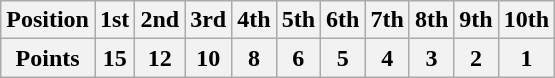<table class="wikitable">
<tr>
<th>Position</th>
<th>1st</th>
<th>2nd</th>
<th>3rd</th>
<th>4th</th>
<th>5th</th>
<th>6th</th>
<th>7th</th>
<th>8th</th>
<th>9th</th>
<th>10th</th>
</tr>
<tr>
<th>Points</th>
<th>15</th>
<th>12</th>
<th>10</th>
<th>8</th>
<th>6</th>
<th>5</th>
<th>4</th>
<th>3</th>
<th>2</th>
<th>1</th>
</tr>
</table>
